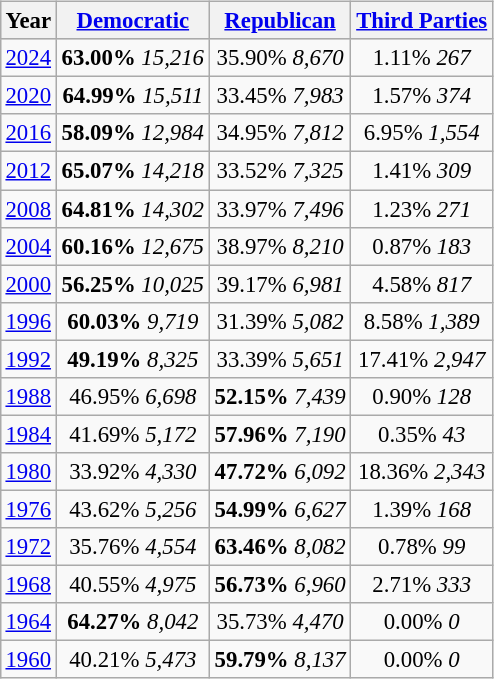<table class="wikitable"  style="float:right; margin:1em; font-size:95%;">
<tr style="background:lightgrey;">
<th>Year</th>
<th><a href='#'>Democratic</a></th>
<th><a href='#'>Republican</a></th>
<th><a href='#'>Third Parties</a></th>
</tr>
<tr>
<td align="center" ><a href='#'>2024</a></td>
<td align="center" ><strong>63.00%</strong> <em>15,216</em></td>
<td align="center" >35.90% <em>8,670</em></td>
<td align="center" >1.11% <em>267</em></td>
</tr>
<tr>
<td align="center" ><a href='#'>2020</a></td>
<td align="center" ><strong>64.99%</strong> <em>15,511</em></td>
<td align="center" >33.45% <em>7,983</em></td>
<td align="center" >1.57% <em>374</em></td>
</tr>
<tr>
<td align="center" ><a href='#'>2016</a></td>
<td align="center" ><strong>58.09%</strong> <em>12,984</em></td>
<td align="center" >34.95% <em>7,812</em></td>
<td align="center" >6.95% <em>1,554</em></td>
</tr>
<tr>
<td align="center" ><a href='#'>2012</a></td>
<td align="center" ><strong>65.07%</strong> <em>14,218</em></td>
<td align="center" >33.52% <em>7,325</em></td>
<td align="center" >1.41% <em>309</em></td>
</tr>
<tr>
<td align="center" ><a href='#'>2008</a></td>
<td align="center" ><strong>64.81%</strong> <em>14,302</em></td>
<td align="center" >33.97% <em>7,496</em></td>
<td align="center" >1.23% <em>271</em></td>
</tr>
<tr>
<td align="center" ><a href='#'>2004</a></td>
<td align="center" ><strong>60.16%</strong> <em>12,675</em></td>
<td align="center" >38.97% <em>8,210</em></td>
<td align="center" >0.87% <em>183</em></td>
</tr>
<tr>
<td align="center" ><a href='#'>2000</a></td>
<td align="center" ><strong>56.25%</strong> <em>10,025</em></td>
<td align="center" >39.17% <em>6,981</em></td>
<td align="center" >4.58% <em>817</em></td>
</tr>
<tr>
<td align="center" ><a href='#'>1996</a></td>
<td align="center" ><strong>60.03%</strong> <em>9,719</em></td>
<td align="center" >31.39% <em>5,082</em></td>
<td align="center" >8.58% <em>1,389</em></td>
</tr>
<tr>
<td align="center" ><a href='#'>1992</a></td>
<td align="center" ><strong>49.19%</strong> <em>8,325</em></td>
<td align="center" >33.39% <em>5,651</em></td>
<td align="center" >17.41% <em>2,947</em></td>
</tr>
<tr>
<td align="center" ><a href='#'>1988</a></td>
<td align="center" >46.95% <em>6,698</em></td>
<td align="center" ><strong>52.15%</strong> <em>7,439</em></td>
<td align="center" >0.90% <em>128</em></td>
</tr>
<tr>
<td align="center" ><a href='#'>1984</a></td>
<td align="center" >41.69% <em>5,172</em></td>
<td align="center" ><strong>57.96%</strong> <em>7,190</em></td>
<td align="center" >0.35% <em>43</em></td>
</tr>
<tr>
<td align="center" ><a href='#'>1980</a></td>
<td align="center" >33.92% <em>4,330</em></td>
<td align="center" ><strong>47.72%</strong> <em>6,092</em></td>
<td align="center" >18.36% <em>2,343</em></td>
</tr>
<tr>
<td align="center" ><a href='#'>1976</a></td>
<td align="center" >43.62% <em>5,256</em></td>
<td align="center" ><strong>54.99%</strong> <em>6,627</em></td>
<td align="center" >1.39% <em>168</em></td>
</tr>
<tr>
<td align="center" ><a href='#'>1972</a></td>
<td align="center" >35.76% <em>4,554</em></td>
<td align="center" ><strong>63.46%</strong> <em>8,082</em></td>
<td align="center" >0.78% <em>99</em></td>
</tr>
<tr>
<td align="center" ><a href='#'>1968</a></td>
<td align="center" >40.55% <em>4,975</em></td>
<td align="center" ><strong>56.73%</strong> <em>6,960</em></td>
<td align="center" >2.71% <em>333</em></td>
</tr>
<tr>
<td align="center" ><a href='#'>1964</a></td>
<td align="center" ><strong>64.27%</strong> <em>8,042</em></td>
<td align="center" >35.73% <em>4,470</em></td>
<td align="center" >0.00% <em>0</em></td>
</tr>
<tr>
<td align="center" ><a href='#'>1960</a></td>
<td align="center" >40.21% <em>5,473</em></td>
<td align="center" ><strong>59.79%</strong> <em>8,137</em></td>
<td align="center" >0.00% <em>0</em></td>
</tr>
</table>
